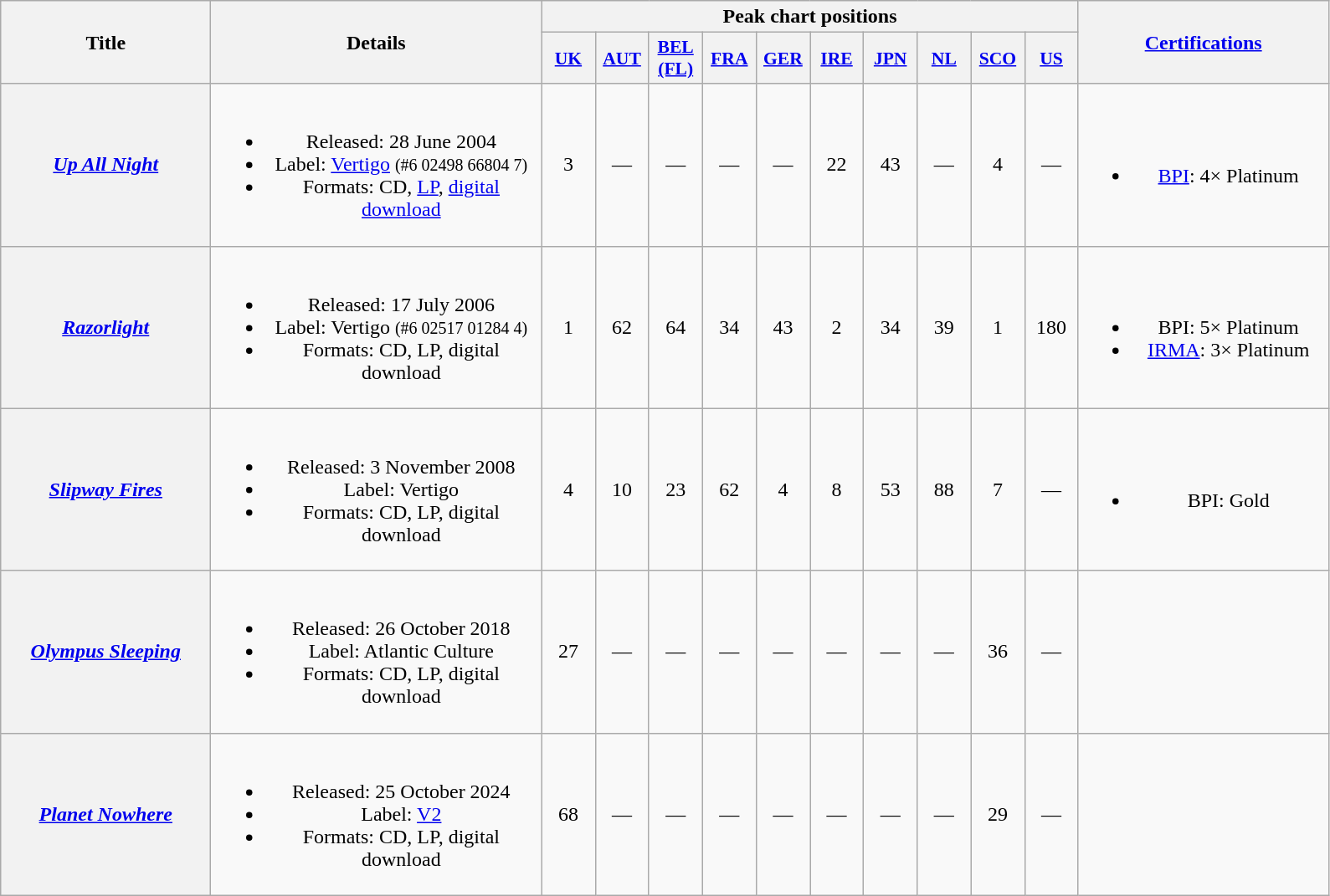<table class="wikitable plainrowheaders" style="text-align:center;">
<tr>
<th scope="col" rowspan="2" style="width:10em;">Title</th>
<th scope="col" rowspan="2" style="width:16em;">Details</th>
<th scope="col" colspan="10">Peak chart positions</th>
<th scope="col" rowspan="2" style="width:12em;"><a href='#'>Certifications</a></th>
</tr>
<tr>
<th scope="col" style="width:2.5em;font-size:90%;"><a href='#'>UK</a><br></th>
<th scope="col" style="width:2.5em;font-size:90%;"><a href='#'>AUT</a><br></th>
<th scope="col" style="width:2.5em;font-size:90%;"><a href='#'>BEL<br>(FL)</a><br></th>
<th scope="col" style="width:2.5em;font-size:90%;"><a href='#'>FRA</a><br></th>
<th scope="col" style="width:2.5em;font-size:90%;"><a href='#'>GER</a><br></th>
<th scope="col" style="width:2.5em;font-size:90%;"><a href='#'>IRE</a><br></th>
<th scope="col" style="width:2.5em;font-size:90%;"><a href='#'>JPN</a><br></th>
<th scope="col" style="width:2.5em;font-size:90%;"><a href='#'>NL</a><br></th>
<th scope="col" style="width:2.5em;font-size:90%;"><a href='#'>SCO</a><br></th>
<th scope="col" style="width:2.5em;font-size:90%;"><a href='#'>US</a><br></th>
</tr>
<tr>
<th scope="row"><em><a href='#'>Up All Night</a></em></th>
<td><br><ul><li>Released: 28 June 2004</li><li>Label: <a href='#'>Vertigo</a> <small>(#6 02498 66804 7)</small></li><li>Formats: CD, <a href='#'>LP</a>, <a href='#'>digital download</a></li></ul></td>
<td>3</td>
<td>—</td>
<td>—</td>
<td>—</td>
<td>—</td>
<td>22</td>
<td>43</td>
<td>—</td>
<td>4</td>
<td>—</td>
<td><br><ul><li><a href='#'>BPI</a>: 4× Platinum</li></ul></td>
</tr>
<tr>
<th scope="row"><em><a href='#'>Razorlight</a></em></th>
<td><br><ul><li>Released: 17 July 2006</li><li>Label: Vertigo <small>(#6 02517 01284 4)</small></li><li>Formats: CD, LP, digital download</li></ul></td>
<td>1</td>
<td>62</td>
<td>64</td>
<td>34</td>
<td>43</td>
<td>2</td>
<td>34</td>
<td>39</td>
<td>1</td>
<td>180</td>
<td><br><ul><li>BPI: 5× Platinum</li><li><a href='#'>IRMA</a>: 3× Platinum</li></ul></td>
</tr>
<tr>
<th scope="row"><em><a href='#'>Slipway Fires</a></em></th>
<td><br><ul><li>Released: 3 November 2008</li><li>Label: Vertigo</li><li>Formats: CD, LP, digital download</li></ul></td>
<td>4</td>
<td>10</td>
<td>23</td>
<td>62</td>
<td>4</td>
<td>8</td>
<td>53</td>
<td>88</td>
<td>7</td>
<td>—</td>
<td><br><ul><li>BPI: Gold</li></ul></td>
</tr>
<tr>
<th scope="row"><em><a href='#'>Olympus Sleeping</a></em></th>
<td><br><ul><li>Released: 26 October 2018</li><li>Label: Atlantic Culture</li><li>Formats: CD, LP, digital download</li></ul></td>
<td>27</td>
<td>—</td>
<td>—</td>
<td>—</td>
<td>—</td>
<td>—</td>
<td>—</td>
<td>—</td>
<td>36</td>
<td>—</td>
<td></td>
</tr>
<tr>
<th scope="row"><em><a href='#'>Planet Nowhere</a></em></th>
<td><br><ul><li>Released: 25 October 2024</li><li>Label: <a href='#'>V2</a></li><li>Formats: CD, LP, digital download</li></ul></td>
<td>68</td>
<td>—</td>
<td>—</td>
<td>—</td>
<td>—</td>
<td>—</td>
<td>—</td>
<td>—</td>
<td>29</td>
<td>—</td>
<td></td>
</tr>
</table>
